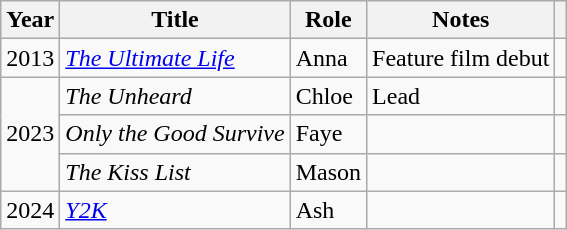<table class="wikitable plainrowheaders sortable">
<tr>
<th scope="col">Year</th>
<th scope="col">Title</th>
<th scope="col" class="unsortable">Role</th>
<th scope="col" class="unsortable">Notes</th>
<th scope="col" class="unsortable"></th>
</tr>
<tr>
<td>2013</td>
<td><em><a href='#'>The Ultimate Life</a></em></td>
<td>Anna</td>
<td>Feature film debut</td>
<td></td>
</tr>
<tr>
<td rowspan="3">2023</td>
<td><em>The Unheard</em></td>
<td>Chloe</td>
<td>Lead</td>
<td></td>
</tr>
<tr>
<td><em>Only the Good Survive</em></td>
<td>Faye</td>
<td></td>
<td></td>
</tr>
<tr>
<td><em>The Kiss List</em></td>
<td>Mason</td>
<td></td>
<td></td>
</tr>
<tr>
<td>2024</td>
<td><em><a href='#'>Y2K</a></em></td>
<td>Ash</td>
<td></td>
<td></td>
</tr>
</table>
